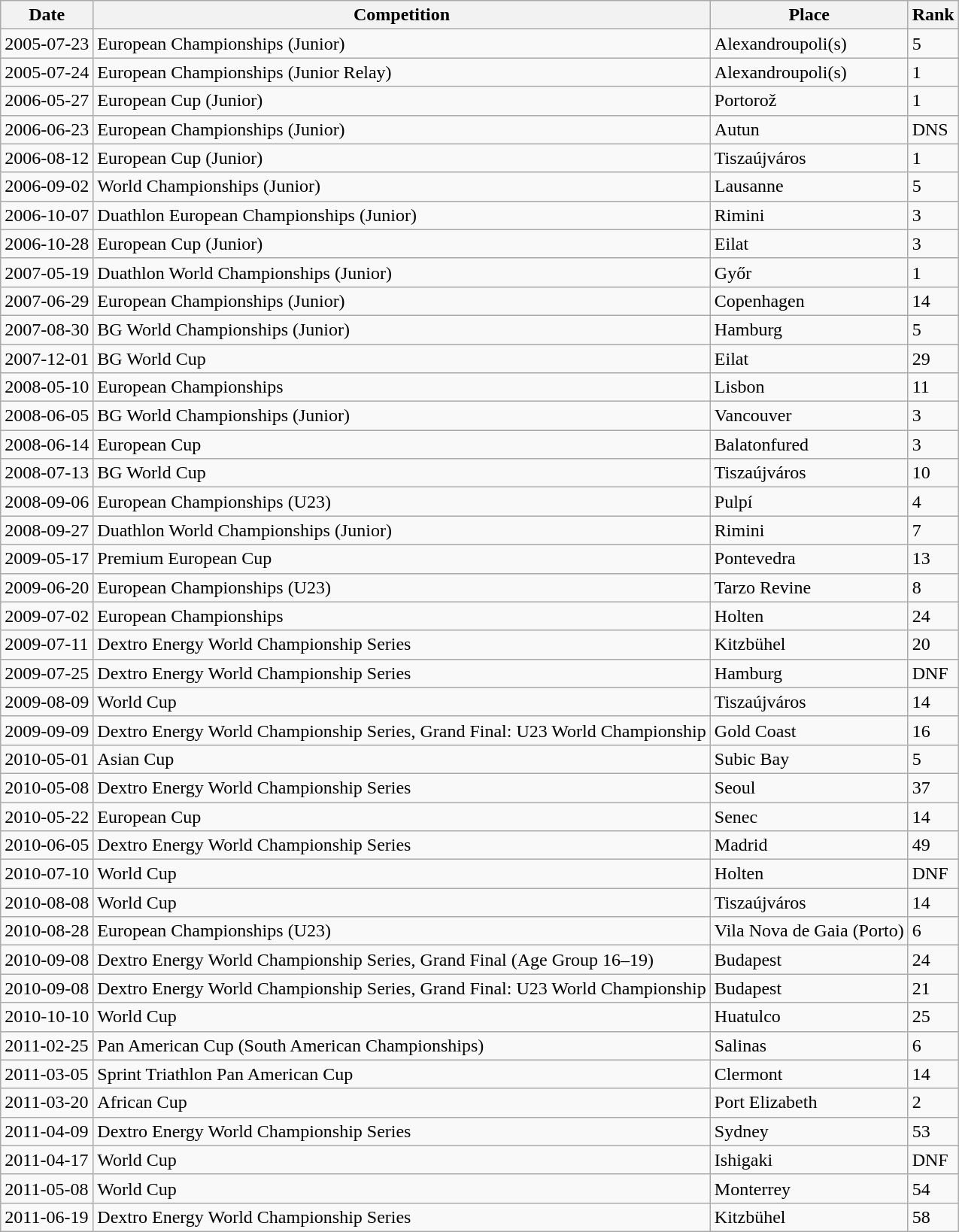<table class="wikitable sortable">
<tr>
<th>Date</th>
<th>Competition</th>
<th>Place</th>
<th>Rank</th>
</tr>
<tr>
<td>2005-07-23</td>
<td>European Championships (Junior)</td>
<td>Alexandroupoli(s)</td>
<td>5</td>
</tr>
<tr>
<td>2005-07-24</td>
<td>European Championships (Junior Relay)</td>
<td>Alexandroupoli(s)</td>
<td>1</td>
</tr>
<tr>
<td>2006-05-27</td>
<td>European Cup (Junior)</td>
<td>Portorož</td>
<td>1</td>
</tr>
<tr>
<td>2006-06-23</td>
<td>European Championships (Junior)</td>
<td>Autun</td>
<td>DNS</td>
</tr>
<tr>
<td>2006-08-12</td>
<td>European Cup (Junior)</td>
<td>Tiszaújváros</td>
<td>1</td>
</tr>
<tr>
<td>2006-09-02</td>
<td>World Championships (Junior)</td>
<td>Lausanne</td>
<td>5</td>
</tr>
<tr>
<td>2006-10-07</td>
<td>Duathlon European Championships (Junior)</td>
<td>Rimini</td>
<td>3</td>
</tr>
<tr>
<td>2006-10-28</td>
<td>European Cup (Junior)</td>
<td>Eilat</td>
<td>3</td>
</tr>
<tr>
<td>2007-05-19</td>
<td>Duathlon World Championships (Junior)</td>
<td>Győr</td>
<td>1</td>
</tr>
<tr>
<td>2007-06-29</td>
<td>European Championships (Junior)</td>
<td>Copenhagen</td>
<td>14</td>
</tr>
<tr>
<td>2007-08-30</td>
<td>BG World Championships (Junior)</td>
<td>Hamburg</td>
<td>5</td>
</tr>
<tr>
<td>2007-12-01</td>
<td>BG World Cup</td>
<td>Eilat</td>
<td>29</td>
</tr>
<tr>
<td>2008-05-10</td>
<td>European Championships</td>
<td>Lisbon</td>
<td>11</td>
</tr>
<tr>
<td>2008-06-05</td>
<td>BG World Championships (Junior)</td>
<td>Vancouver</td>
<td>3</td>
</tr>
<tr>
<td>2008-06-14</td>
<td>European Cup</td>
<td>Balatonfured</td>
<td>3</td>
</tr>
<tr>
<td>2008-07-13</td>
<td>BG World Cup</td>
<td>Tiszaújváros</td>
<td>10</td>
</tr>
<tr>
<td>2008-09-06</td>
<td>European Championships (U23)</td>
<td>Pulpí</td>
<td>4</td>
</tr>
<tr>
<td>2008-09-27</td>
<td>Duathlon World Championships (Junior)</td>
<td>Rimini</td>
<td>7</td>
</tr>
<tr>
<td>2009-05-17</td>
<td>Premium European Cup</td>
<td>Pontevedra</td>
<td>13</td>
</tr>
<tr>
<td>2009-06-20</td>
<td>European Championships (U23)</td>
<td>Tarzo Revine</td>
<td>8</td>
</tr>
<tr>
<td>2009-07-02</td>
<td>European Championships</td>
<td>Holten</td>
<td>24</td>
</tr>
<tr>
<td>2009-07-11</td>
<td>Dextro Energy World Championship Series</td>
<td>Kitzbühel</td>
<td>20</td>
</tr>
<tr>
<td>2009-07-25</td>
<td>Dextro Energy World Championship Series</td>
<td>Hamburg</td>
<td>DNF</td>
</tr>
<tr>
<td>2009-08-09</td>
<td>World Cup</td>
<td>Tiszaújváros</td>
<td>14</td>
</tr>
<tr>
<td>2009-09-09</td>
<td>Dextro Energy World Championship Series, Grand Final: U23 World Championship</td>
<td>Gold Coast</td>
<td>16</td>
</tr>
<tr>
<td>2010-05-01</td>
<td>Asian Cup</td>
<td>Subic Bay</td>
<td>5</td>
</tr>
<tr>
<td>2010-05-08</td>
<td>Dextro Energy World Championship Series</td>
<td>Seoul</td>
<td>37</td>
</tr>
<tr>
<td>2010-05-22</td>
<td>European Cup</td>
<td>Senec</td>
<td>14</td>
</tr>
<tr>
<td>2010-06-05</td>
<td>Dextro Energy World Championship Series</td>
<td>Madrid</td>
<td>49</td>
</tr>
<tr>
<td>2010-07-10</td>
<td>World Cup</td>
<td>Holten</td>
<td>DNF</td>
</tr>
<tr>
<td>2010-08-08</td>
<td>World Cup</td>
<td>Tiszaújváros</td>
<td>14</td>
</tr>
<tr>
<td>2010-08-28</td>
<td>European Championships (U23)</td>
<td>Vila Nova de Gaia (Porto)</td>
<td>6</td>
</tr>
<tr>
<td>2010-09-08</td>
<td>Dextro Energy World Championship Series, Grand Final (Age Group 16–19)</td>
<td>Budapest</td>
<td>24</td>
</tr>
<tr>
<td>2010-09-08</td>
<td>Dextro Energy World Championship Series, Grand Final: U23 World Championship</td>
<td>Budapest</td>
<td>21</td>
</tr>
<tr>
<td>2010-10-10</td>
<td>World Cup</td>
<td>Huatulco</td>
<td>25</td>
</tr>
<tr>
<td>2011-02-25</td>
<td>Pan American Cup (South American Championships)</td>
<td>Salinas</td>
<td>6</td>
</tr>
<tr>
<td>2011-03-05</td>
<td>Sprint Triathlon Pan American Cup</td>
<td>Clermont</td>
<td>14</td>
</tr>
<tr>
<td>2011-03-20</td>
<td>African Cup</td>
<td>Port Elizabeth</td>
<td>2</td>
</tr>
<tr>
<td>2011-04-09</td>
<td>Dextro Energy World Championship Series</td>
<td>Sydney</td>
<td>53</td>
</tr>
<tr>
<td>2011-04-17</td>
<td>World Cup</td>
<td>Ishigaki</td>
<td>DNF</td>
</tr>
<tr>
<td>2011-05-08</td>
<td>World Cup</td>
<td>Monterrey</td>
<td>54</td>
</tr>
<tr>
<td>2011-06-19</td>
<td>Dextro Energy World Championship Series</td>
<td>Kitzbühel</td>
<td>58</td>
</tr>
</table>
